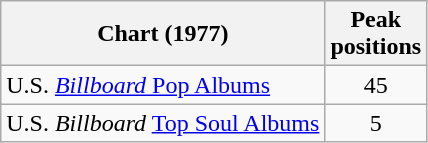<table class="wikitable">
<tr>
<th align="left">Chart (1977)</th>
<th style="text-align:center;">Peak<br>positions</th>
</tr>
<tr>
<td align="left">U.S. <a href='#'><em>Billboard</em> Pop Albums</a></td>
<td style="text-align:center;">45</td>
</tr>
<tr>
<td align="left">U.S. <em>Billboard</em> <a href='#'>Top Soul Albums</a></td>
<td style="text-align:center;">5</td>
</tr>
</table>
